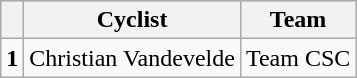<table class="wikitable">
<tr style="background:#ccccff;">
<th></th>
<th>Cyclist</th>
<th>Team</th>
</tr>
<tr>
<td><strong>1</strong></td>
<td>Christian Vandevelde</td>
<td>Team CSC</td>
</tr>
</table>
